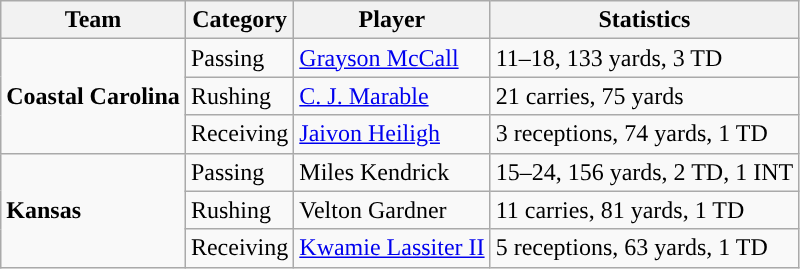<table class="wikitable" style="float: left;">
<tr>
<th>Team</th>
<th>Category</th>
<th>Player</th>
<th>Statistics</th>
</tr>
<tr>
<td rowspan=3><strong>Coastal Carolina</strong></td>
<td>Passing</td>
<td><a href='#'>Grayson McCall</a></td>
<td>11–18, 133 yards, 3 TD</td>
</tr>
<tr>
<td>Rushing</td>
<td><a href='#'>C. J. Marable</a></td>
<td>21 carries, 75 yards</td>
</tr>
<tr>
<td>Receiving</td>
<td><a href='#'>Jaivon Heiligh</a></td>
<td>3 receptions, 74 yards, 1 TD</td>
</tr>
<tr>
<td rowspan=3><strong>Kansas</strong></td>
<td>Passing</td>
<td>Miles Kendrick</td>
<td>15–24, 156 yards, 2 TD, 1 INT</td>
</tr>
<tr>
<td>Rushing</td>
<td>Velton Gardner</td>
<td>11 carries, 81 yards, 1 TD</td>
</tr>
<tr>
<td>Receiving</td>
<td><a href='#'>Kwamie Lassiter II</a></td>
<td>5 receptions, 63 yards, 1 TD</td>
</tr>
</table>
